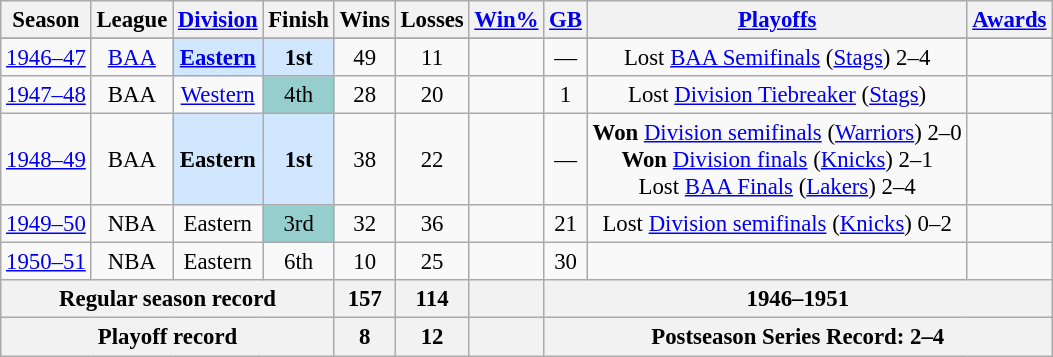<table class="wikitable" style="text-align:center; font-size:95%">
<tr>
<th scope="col">Season</th>
<th scope="col">League</th>
<th scope="col"><a href='#'>Division</a></th>
<th scope="col">Finish</th>
<th scope="col">Wins</th>
<th scope="col">Losses</th>
<th scope="col"><a href='#'>Win%</a></th>
<th scope="col"><a href='#'>GB</a></th>
<th scope="col"><a href='#'>Playoffs</a></th>
<th scope="col"><a href='#'>Awards</a></th>
</tr>
<tr>
</tr>
<tr>
<td><a href='#'>1946–47</a></td>
<td><a href='#'>BAA</a></td>
<td bgcolor=#d0e7ff><strong><a href='#'>Eastern</a></strong></td>
<td bgcolor=#d0e7ff><strong>1st</strong> </td>
<td>49</td>
<td>11</td>
<td></td>
<td>—</td>
<td>Lost <a href='#'>BAA Semifinals</a> (<a href='#'>Stags</a>) 2–4</td>
<td></td>
</tr>
<tr>
<td><a href='#'>1947–48</a></td>
<td>BAA</td>
<td><a href='#'>Western</a></td>
<td bgcolor=#96cdcd>4th</td>
<td>28</td>
<td>20</td>
<td></td>
<td>1</td>
<td>Lost <a href='#'>Division Tiebreaker</a> (<a href='#'>Stags</a>)</td>
<td></td>
</tr>
<tr>
<td><a href='#'>1948–49</a></td>
<td>BAA</td>
<td bgcolor=#d0e7ff><strong>Eastern</strong></td>
<td bgcolor=#d0e7ff><strong>1st</strong></td>
<td>38</td>
<td>22</td>
<td></td>
<td>—</td>
<td><strong>Won</strong> <a href='#'>Division semifinals</a> (<a href='#'>Warriors</a>) 2–0<br> <strong>Won</strong> <a href='#'>Division finals</a> (<a href='#'>Knicks</a>) 2–1<br> Lost <a href='#'>BAA Finals</a> (<a href='#'>Lakers</a>) 2–4</td>
<td></td>
</tr>
<tr>
<td><a href='#'>1949–50</a></td>
<td>NBA</td>
<td>Eastern</td>
<td bgcolor=#96cdcd>3rd</td>
<td>32</td>
<td>36</td>
<td></td>
<td>21</td>
<td>Lost <a href='#'>Division semifinals</a> (<a href='#'>Knicks</a>) 0–2</td>
<td></td>
</tr>
<tr>
<td><a href='#'>1950–51</a> </td>
<td>NBA</td>
<td>Eastern</td>
<td>6th</td>
<td>10</td>
<td>25</td>
<td></td>
<td>30</td>
<td></td>
<td></td>
</tr>
<tr>
<th colspan="4">Regular season record</th>
<th>157</th>
<th>114</th>
<th></th>
<th colspan="3">1946–1951</th>
</tr>
<tr>
<th colspan="4">Playoff record</th>
<th>8</th>
<th>12</th>
<th></th>
<th colspan="3">Postseason Series Record: 2–4</th>
</tr>
</table>
